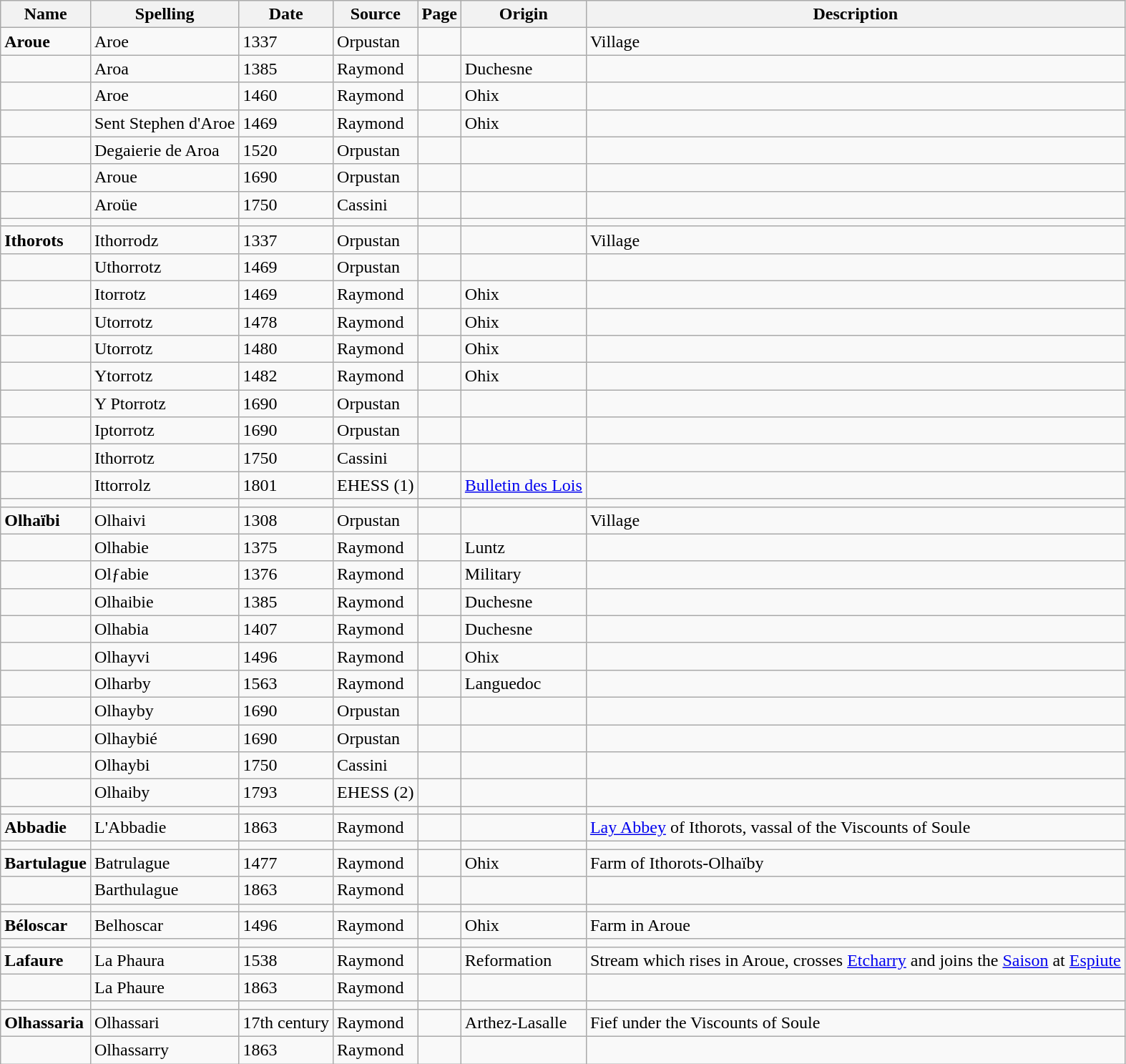<table class="wikitable">
<tr>
<th>Name</th>
<th>Spelling</th>
<th>Date</th>
<th>Source</th>
<th>Page</th>
<th>Origin</th>
<th>Description</th>
</tr>
<tr>
<td><strong>Aroue</strong></td>
<td>Aroe</td>
<td>1337</td>
<td>Orpustan</td>
<td></td>
<td></td>
<td>Village</td>
</tr>
<tr>
<td></td>
<td>Aroa</td>
<td>1385</td>
<td>Raymond</td>
<td></td>
<td>Duchesne</td>
<td></td>
</tr>
<tr>
<td></td>
<td>Aroe</td>
<td>1460</td>
<td>Raymond</td>
<td></td>
<td>Ohix</td>
<td></td>
</tr>
<tr>
<td></td>
<td>Sent Stephen d'Aroe</td>
<td>1469</td>
<td>Raymond</td>
<td></td>
<td>Ohix</td>
<td></td>
</tr>
<tr>
<td></td>
<td>Degaierie de Aroa</td>
<td>1520</td>
<td>Orpustan</td>
<td></td>
<td></td>
<td></td>
</tr>
<tr>
<td></td>
<td>Aroue</td>
<td>1690</td>
<td>Orpustan</td>
<td></td>
<td></td>
<td></td>
</tr>
<tr>
<td></td>
<td>Aroüe</td>
<td>1750</td>
<td>Cassini</td>
<td></td>
<td></td>
<td></td>
</tr>
<tr>
<td></td>
<td></td>
<td></td>
<td></td>
<td></td>
<td></td>
<td></td>
</tr>
<tr>
<td><strong>Ithorots</strong></td>
<td>Ithorrodz</td>
<td>1337</td>
<td>Orpustan</td>
<td></td>
<td></td>
<td>Village</td>
</tr>
<tr>
<td></td>
<td>Uthorrotz</td>
<td>1469</td>
<td>Orpustan</td>
<td></td>
<td></td>
<td></td>
</tr>
<tr>
<td></td>
<td>Itorrotz</td>
<td>1469</td>
<td>Raymond</td>
<td></td>
<td>Ohix</td>
<td></td>
</tr>
<tr>
<td></td>
<td>Utorrotz</td>
<td>1478</td>
<td>Raymond</td>
<td></td>
<td>Ohix</td>
<td></td>
</tr>
<tr>
<td></td>
<td>Utorrotz</td>
<td>1480</td>
<td>Raymond</td>
<td></td>
<td>Ohix</td>
<td></td>
</tr>
<tr>
<td></td>
<td>Ytorrotz</td>
<td>1482</td>
<td>Raymond</td>
<td></td>
<td>Ohix</td>
<td></td>
</tr>
<tr>
<td></td>
<td>Y Ptorrotz</td>
<td>1690</td>
<td>Orpustan</td>
<td></td>
<td></td>
<td></td>
</tr>
<tr>
<td></td>
<td>Iptorrotz</td>
<td>1690</td>
<td>Orpustan</td>
<td></td>
<td></td>
<td></td>
</tr>
<tr>
<td></td>
<td>Ithorrotz</td>
<td>1750</td>
<td>Cassini</td>
<td></td>
<td></td>
<td></td>
</tr>
<tr>
<td></td>
<td>Ittorrolz</td>
<td>1801</td>
<td>EHESS (1)</td>
<td></td>
<td><a href='#'>Bulletin des Lois</a></td>
<td></td>
</tr>
<tr>
<td></td>
<td></td>
<td></td>
<td></td>
<td></td>
<td></td>
<td></td>
</tr>
<tr>
<td><strong>Olhaïbi</strong></td>
<td>Olhaivi</td>
<td>1308</td>
<td>Orpustan</td>
<td></td>
<td></td>
<td>Village</td>
</tr>
<tr>
<td></td>
<td>Olhabie</td>
<td>1375</td>
<td>Raymond</td>
<td></td>
<td>Luntz</td>
<td></td>
</tr>
<tr>
<td></td>
<td>Olƒabie</td>
<td>1376</td>
<td>Raymond</td>
<td></td>
<td>Military</td>
<td></td>
</tr>
<tr>
<td></td>
<td>Olhaibie</td>
<td>1385</td>
<td>Raymond</td>
<td></td>
<td>Duchesne</td>
<td></td>
</tr>
<tr>
<td></td>
<td>Olhabia</td>
<td>1407</td>
<td>Raymond</td>
<td></td>
<td>Duchesne</td>
<td></td>
</tr>
<tr>
<td></td>
<td>Olhayvi</td>
<td>1496</td>
<td>Raymond</td>
<td></td>
<td>Ohix</td>
<td></td>
</tr>
<tr>
<td></td>
<td>Olharby</td>
<td>1563</td>
<td>Raymond</td>
<td></td>
<td>Languedoc</td>
<td></td>
</tr>
<tr>
<td></td>
<td>Olhayby</td>
<td>1690</td>
<td>Orpustan</td>
<td></td>
<td></td>
<td></td>
</tr>
<tr>
<td></td>
<td>Olhaybié</td>
<td>1690</td>
<td>Orpustan</td>
<td></td>
<td></td>
<td></td>
</tr>
<tr>
<td></td>
<td>Olhaybi</td>
<td>1750</td>
<td>Cassini</td>
<td></td>
<td></td>
<td></td>
</tr>
<tr>
<td></td>
<td>Olhaiby</td>
<td>1793</td>
<td>EHESS (2)</td>
<td></td>
<td></td>
<td></td>
</tr>
<tr>
<td></td>
<td></td>
<td></td>
<td></td>
<td></td>
<td></td>
<td></td>
</tr>
<tr>
<td><strong>Abbadie</strong></td>
<td>L'Abbadie</td>
<td>1863</td>
<td>Raymond</td>
<td></td>
<td></td>
<td><a href='#'>Lay Abbey</a> of Ithorots, vassal of the Viscounts of Soule</td>
</tr>
<tr>
<td></td>
<td></td>
<td></td>
<td></td>
<td></td>
<td></td>
<td></td>
</tr>
<tr>
<td><strong>Bartulague</strong></td>
<td>Batrulague</td>
<td>1477</td>
<td>Raymond</td>
<td></td>
<td>Ohix</td>
<td>Farm of Ithorots-Olhaïby</td>
</tr>
<tr>
<td></td>
<td>Barthulague</td>
<td>1863</td>
<td>Raymond</td>
<td></td>
<td></td>
<td></td>
</tr>
<tr>
<td></td>
<td></td>
<td></td>
<td></td>
<td></td>
<td></td>
<td></td>
</tr>
<tr>
<td><strong>Béloscar</strong></td>
<td>Belhoscar</td>
<td>1496</td>
<td>Raymond</td>
<td></td>
<td>Ohix</td>
<td>Farm in Aroue</td>
</tr>
<tr>
<td></td>
<td></td>
<td></td>
<td></td>
<td></td>
<td></td>
<td></td>
</tr>
<tr>
<td><strong>Lafaure</strong></td>
<td>La Phaura</td>
<td>1538</td>
<td>Raymond</td>
<td></td>
<td>Reformation</td>
<td>Stream which rises in Aroue, crosses <a href='#'>Etcharry</a> and joins the <a href='#'>Saison</a> at <a href='#'>Espiute</a></td>
</tr>
<tr>
<td></td>
<td>La Phaure</td>
<td>1863</td>
<td>Raymond</td>
<td></td>
<td></td>
<td></td>
</tr>
<tr>
<td></td>
<td></td>
<td></td>
<td></td>
<td></td>
<td></td>
<td></td>
</tr>
<tr>
<td><strong>Olhassaria</strong></td>
<td>Olhassari</td>
<td>17th century</td>
<td>Raymond</td>
<td></td>
<td>Arthez-Lasalle</td>
<td>Fief under the Viscounts of Soule</td>
</tr>
<tr>
<td></td>
<td>Olhassarry</td>
<td>1863</td>
<td>Raymond</td>
<td></td>
<td></td>
<td></td>
</tr>
</table>
